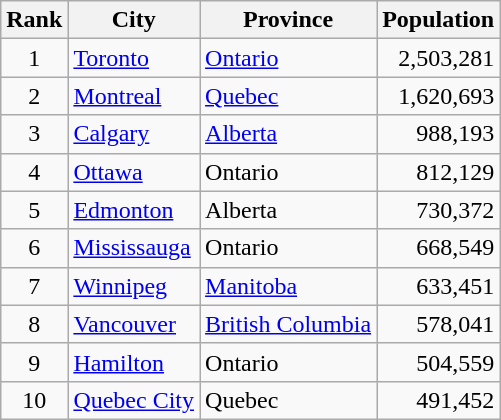<table class="wikitable sortable">
<tr>
<th>Rank</th>
<th>City</th>
<th>Province</th>
<th>Population</th>
</tr>
<tr>
<td align=center>1</td>
<td><a href='#'>Toronto</a></td>
<td><a href='#'>Ontario</a></td>
<td align=right>2,503,281</td>
</tr>
<tr>
<td align=center>2</td>
<td><a href='#'>Montreal</a></td>
<td><a href='#'>Quebec</a></td>
<td align=right>1,620,693</td>
</tr>
<tr>
<td align=center>3</td>
<td><a href='#'>Calgary</a></td>
<td><a href='#'>Alberta</a></td>
<td align=right>988,193</td>
</tr>
<tr>
<td align=center>4</td>
<td><a href='#'>Ottawa</a></td>
<td>Ontario</td>
<td align=right>812,129</td>
</tr>
<tr>
<td align=center>5</td>
<td><a href='#'>Edmonton</a></td>
<td>Alberta</td>
<td align=right>730,372</td>
</tr>
<tr>
<td align=center>6</td>
<td><a href='#'>Mississauga</a></td>
<td>Ontario</td>
<td align=right>668,549</td>
</tr>
<tr>
<td align=center>7</td>
<td><a href='#'>Winnipeg</a></td>
<td><a href='#'>Manitoba</a></td>
<td align=right>633,451</td>
</tr>
<tr>
<td align=center>8</td>
<td><a href='#'>Vancouver</a></td>
<td><a href='#'>British Columbia</a></td>
<td align=right>578,041</td>
</tr>
<tr>
<td align=center>9</td>
<td><a href='#'>Hamilton</a></td>
<td>Ontario</td>
<td align=right>504,559</td>
</tr>
<tr>
<td align=center>10</td>
<td><a href='#'>Quebec City</a></td>
<td>Quebec</td>
<td align=right>491,452</td>
</tr>
</table>
